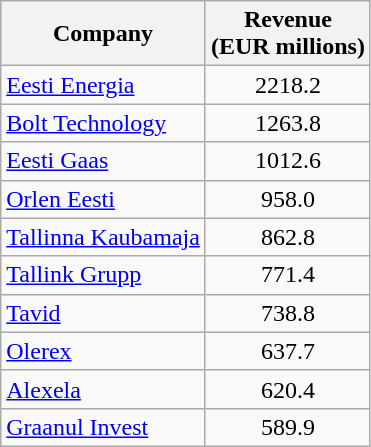<table class="wikitable" style="text-align:center">
<tr>
<th>Company</th>
<th>Revenue<br>(EUR millions)</th>
</tr>
<tr>
<td align=left><a href='#'>Eesti Energia</a></td>
<td>2218.2</td>
</tr>
<tr>
<td align=left><a href='#'>Bolt Technology</a></td>
<td>1263.8</td>
</tr>
<tr>
<td align=left><a href='#'>Eesti Gaas</a></td>
<td>1012.6</td>
</tr>
<tr>
<td align=left><a href='#'>Orlen Eesti</a></td>
<td>958.0</td>
</tr>
<tr>
<td align=left><a href='#'>Tallinna Kaubamaja</a></td>
<td>862.8</td>
</tr>
<tr>
<td align=left><a href='#'>Tallink Grupp</a></td>
<td>771.4</td>
</tr>
<tr>
<td align=left><a href='#'>Tavid</a></td>
<td>738.8</td>
</tr>
<tr>
<td align=left><a href='#'>Olerex</a></td>
<td>637.7</td>
</tr>
<tr>
<td align=left><a href='#'>Alexela</a></td>
<td>620.4</td>
</tr>
<tr>
<td align=left><a href='#'>Graanul Invest</a></td>
<td>589.9</td>
</tr>
</table>
